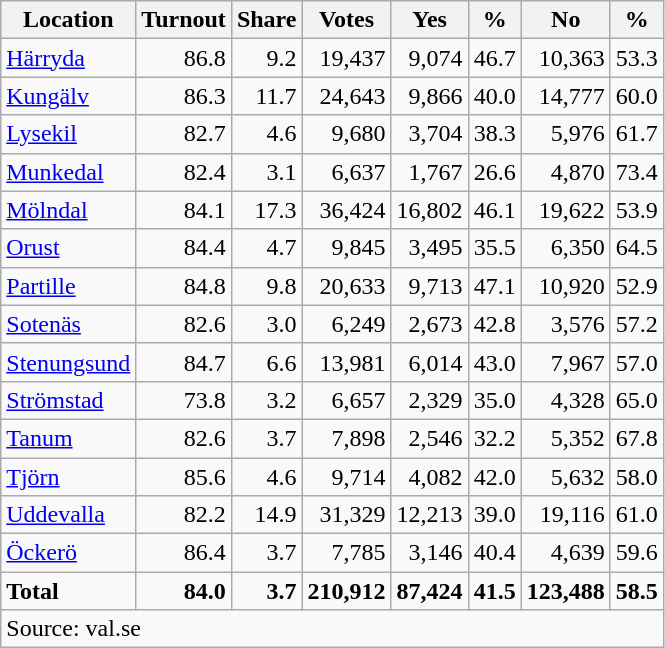<table class="wikitable sortable" style=text-align:right>
<tr>
<th>Location</th>
<th>Turnout</th>
<th>Share</th>
<th>Votes</th>
<th>Yes</th>
<th>%</th>
<th>No</th>
<th>%</th>
</tr>
<tr>
<td align=left><a href='#'>Härryda</a></td>
<td>86.8</td>
<td>9.2</td>
<td>19,437</td>
<td>9,074</td>
<td>46.7</td>
<td>10,363</td>
<td>53.3</td>
</tr>
<tr>
<td align=left><a href='#'>Kungälv</a></td>
<td>86.3</td>
<td>11.7</td>
<td>24,643</td>
<td>9,866</td>
<td>40.0</td>
<td>14,777</td>
<td>60.0</td>
</tr>
<tr>
<td align=left><a href='#'>Lysekil</a></td>
<td>82.7</td>
<td>4.6</td>
<td>9,680</td>
<td>3,704</td>
<td>38.3</td>
<td>5,976</td>
<td>61.7</td>
</tr>
<tr>
<td align=left><a href='#'>Munkedal</a></td>
<td>82.4</td>
<td>3.1</td>
<td>6,637</td>
<td>1,767</td>
<td>26.6</td>
<td>4,870</td>
<td>73.4</td>
</tr>
<tr>
<td align=left><a href='#'>Mölndal</a></td>
<td>84.1</td>
<td>17.3</td>
<td>36,424</td>
<td>16,802</td>
<td>46.1</td>
<td>19,622</td>
<td>53.9</td>
</tr>
<tr>
<td align=left><a href='#'>Orust</a></td>
<td>84.4</td>
<td>4.7</td>
<td>9,845</td>
<td>3,495</td>
<td>35.5</td>
<td>6,350</td>
<td>64.5</td>
</tr>
<tr>
<td align=left><a href='#'>Partille</a></td>
<td>84.8</td>
<td>9.8</td>
<td>20,633</td>
<td>9,713</td>
<td>47.1</td>
<td>10,920</td>
<td>52.9</td>
</tr>
<tr>
<td align=left><a href='#'>Sotenäs</a></td>
<td>82.6</td>
<td>3.0</td>
<td>6,249</td>
<td>2,673</td>
<td>42.8</td>
<td>3,576</td>
<td>57.2</td>
</tr>
<tr>
<td align=left><a href='#'>Stenungsund</a></td>
<td>84.7</td>
<td>6.6</td>
<td>13,981</td>
<td>6,014</td>
<td>43.0</td>
<td>7,967</td>
<td>57.0</td>
</tr>
<tr>
<td align=left><a href='#'>Strömstad</a></td>
<td>73.8</td>
<td>3.2</td>
<td>6,657</td>
<td>2,329</td>
<td>35.0</td>
<td>4,328</td>
<td>65.0</td>
</tr>
<tr>
<td align=left><a href='#'>Tanum</a></td>
<td>82.6</td>
<td>3.7</td>
<td>7,898</td>
<td>2,546</td>
<td>32.2</td>
<td>5,352</td>
<td>67.8</td>
</tr>
<tr>
<td align=left><a href='#'>Tjörn</a></td>
<td>85.6</td>
<td>4.6</td>
<td>9,714</td>
<td>4,082</td>
<td>42.0</td>
<td>5,632</td>
<td>58.0</td>
</tr>
<tr>
<td align=left><a href='#'>Uddevalla</a></td>
<td>82.2</td>
<td>14.9</td>
<td>31,329</td>
<td>12,213</td>
<td>39.0</td>
<td>19,116</td>
<td>61.0</td>
</tr>
<tr>
<td align=left><a href='#'>Öckerö</a></td>
<td>86.4</td>
<td>3.7</td>
<td>7,785</td>
<td>3,146</td>
<td>40.4</td>
<td>4,639</td>
<td>59.6</td>
</tr>
<tr>
<td align=left><strong>Total</strong></td>
<td><strong>84.0</strong></td>
<td><strong>3.7</strong></td>
<td><strong>210,912</strong></td>
<td><strong>87,424</strong></td>
<td><strong>41.5</strong></td>
<td><strong>123,488</strong></td>
<td><strong>58.5</strong></td>
</tr>
<tr>
<td align=left colspan=8>Source: val.se </td>
</tr>
</table>
